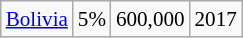<table class="wikitable floatright" style="font-size:88%;">
<tr>
<td><a href='#'>Bolivia</a></td>
<td>5%</td>
<td>600,000</td>
<td>2017</td>
</tr>
</table>
